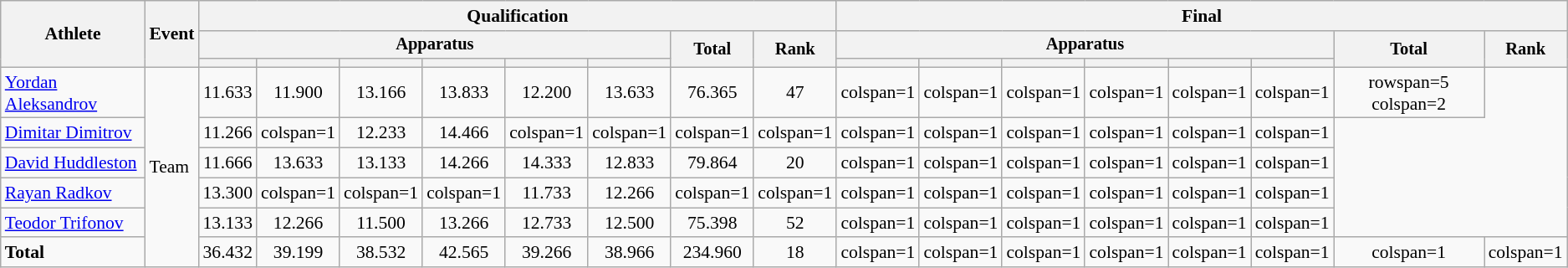<table class="wikitable" style="font-size:90%">
<tr>
<th rowspan=3>Athlete</th>
<th rowspan=3>Event</th>
<th colspan =8>Qualification</th>
<th colspan =8>Final</th>
</tr>
<tr style="font-size:95%">
<th colspan=6>Apparatus</th>
<th rowspan=2>Total</th>
<th rowspan=2>Rank</th>
<th colspan=6>Apparatus</th>
<th rowspan=2>Total</th>
<th rowspan=2>Rank</th>
</tr>
<tr style="font-size:95%">
<th></th>
<th></th>
<th></th>
<th></th>
<th></th>
<th></th>
<th></th>
<th></th>
<th></th>
<th></th>
<th></th>
<th></th>
</tr>
<tr align=center>
<td align=left><a href='#'>Yordan Aleksandrov</a></td>
<td align=left rowspan=6>Team</td>
<td>11.633</td>
<td>11.900</td>
<td>13.166</td>
<td>13.833</td>
<td>12.200</td>
<td>13.633</td>
<td>76.365</td>
<td>47</td>
<td>colspan=1</td>
<td>colspan=1</td>
<td>colspan=1</td>
<td>colspan=1</td>
<td>colspan=1</td>
<td>colspan=1</td>
<td>rowspan=5 colspan=2</td>
</tr>
<tr align=center>
<td align=left><a href='#'>Dimitar Dimitrov</a></td>
<td>11.266</td>
<td>colspan=1</td>
<td>12.233</td>
<td>14.466</td>
<td>colspan=1</td>
<td>colspan=1</td>
<td>colspan=1</td>
<td>colspan=1</td>
<td>colspan=1</td>
<td>colspan=1</td>
<td>colspan=1</td>
<td>colspan=1</td>
<td>colspan=1</td>
<td>colspan=1</td>
</tr>
<tr align=center>
<td align=left><a href='#'>David Huddleston</a></td>
<td>11.666</td>
<td>13.633</td>
<td>13.133</td>
<td>14.266</td>
<td>14.333</td>
<td>12.833</td>
<td>79.864</td>
<td>20</td>
<td>colspan=1</td>
<td>colspan=1</td>
<td>colspan=1</td>
<td>colspan=1</td>
<td>colspan=1</td>
<td>colspan=1</td>
</tr>
<tr align=center>
<td align=left><a href='#'>Rayan Radkov</a></td>
<td>13.300</td>
<td>colspan=1</td>
<td>colspan=1</td>
<td>colspan=1</td>
<td>11.733</td>
<td>12.266</td>
<td>colspan=1</td>
<td>colspan=1</td>
<td>colspan=1</td>
<td>colspan=1</td>
<td>colspan=1</td>
<td>colspan=1</td>
<td>colspan=1</td>
<td>colspan=1</td>
</tr>
<tr align=center>
<td align=left><a href='#'>Teodor Trifonov</a></td>
<td>13.133</td>
<td>12.266</td>
<td>11.500</td>
<td>13.266</td>
<td>12.733</td>
<td>12.500</td>
<td>75.398</td>
<td>52</td>
<td>colspan=1</td>
<td>colspan=1</td>
<td>colspan=1</td>
<td>colspan=1</td>
<td>colspan=1</td>
<td>colspan=1</td>
</tr>
<tr align=center>
<td align=left><strong>Total</strong></td>
<td>36.432</td>
<td>39.199</td>
<td>38.532</td>
<td>42.565</td>
<td>39.266</td>
<td>38.966</td>
<td>234.960</td>
<td>18</td>
<td>colspan=1</td>
<td>colspan=1</td>
<td>colspan=1</td>
<td>colspan=1</td>
<td>colspan=1</td>
<td>colspan=1</td>
<td>colspan=1</td>
<td>colspan=1</td>
</tr>
</table>
